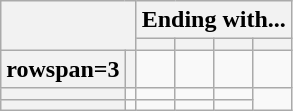<table class="wikitable">
<tr>
<th colspan=2 rowspan=2></th>
<th colspan=4>Ending with...</th>
</tr>
<tr>
<th></th>
<th></th>
<th></th>
<th></th>
</tr>
<tr>
<th>rowspan=3 </th>
<th></th>
<td></td>
<td></td>
<td></td>
<td></td>
</tr>
<tr>
<th></th>
<td></td>
<td></td>
<td></td>
<td></td>
</tr>
<tr>
<th></th>
<td></td>
<td></td>
<td></td>
<td></td>
</tr>
</table>
